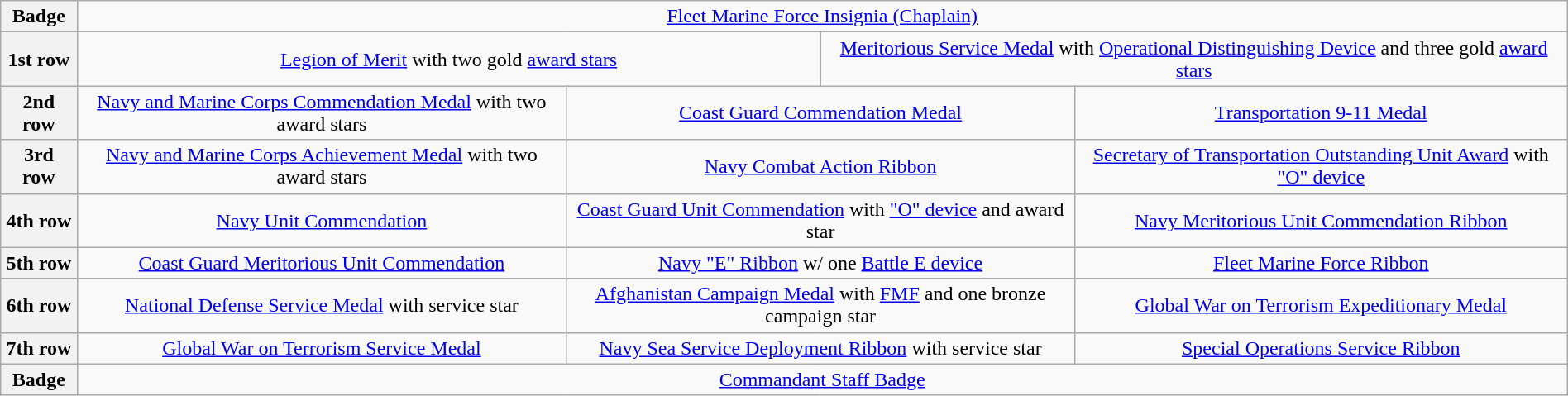<table class="wikitable" style="margin:1em auto; text-align:center;">
<tr>
<th>Badge</th>
<td colspan="6"><a href='#'>Fleet Marine Force Insignia (Chaplain)</a></td>
</tr>
<tr>
<th>1st row</th>
<td colspan="3"><a href='#'>Legion of Merit</a> with two gold <a href='#'>award stars</a></td>
<td colspan="3"><a href='#'>Meritorious Service Medal</a> with <a href='#'>Operational Distinguishing Device</a> and three gold <a href='#'>award stars</a></td>
</tr>
<tr>
<th>2nd row</th>
<td colspan="2"><a href='#'>Navy and Marine Corps Commendation Medal</a> with two award stars</td>
<td colspan="2"><a href='#'>Coast Guard Commendation Medal</a></td>
<td colspan="2"><a href='#'>Transportation 9-11 Medal</a></td>
</tr>
<tr>
<th>3rd row</th>
<td colspan="2"><a href='#'>Navy and Marine Corps Achievement Medal</a> with two award stars</td>
<td colspan="2"><a href='#'>Navy Combat Action Ribbon</a></td>
<td colspan="2"><a href='#'>Secretary of Transportation Outstanding Unit Award</a> with <a href='#'>"O" device</a></td>
</tr>
<tr>
<th>4th row</th>
<td colspan="2"><a href='#'>Navy Unit Commendation</a></td>
<td colspan="2"><a href='#'>Coast Guard Unit Commendation</a> with <a href='#'>"O" device</a> and award star</td>
<td colspan="2"><a href='#'>Navy Meritorious Unit Commendation Ribbon</a></td>
</tr>
<tr>
<th>5th row</th>
<td colspan="2"><a href='#'>Coast Guard Meritorious Unit Commendation</a></td>
<td colspan="2"><a href='#'>Navy "E" Ribbon</a> w/ one <a href='#'>Battle E device</a></td>
<td colspan="2"><a href='#'>Fleet Marine Force Ribbon</a></td>
</tr>
<tr>
<th>6th row</th>
<td colspan="2"><a href='#'>National Defense Service Medal</a> with service star</td>
<td colspan="2"><a href='#'>Afghanistan Campaign Medal</a> with <a href='#'>FMF</a> and one bronze campaign star</td>
<td colspan="2"><a href='#'>Global War on Terrorism Expeditionary Medal</a></td>
</tr>
<tr>
<th>7th row</th>
<td colspan="2"><a href='#'>Global War on Terrorism Service Medal</a></td>
<td colspan="2"><a href='#'>Navy Sea Service Deployment Ribbon</a> with service star</td>
<td colspan="2"><a href='#'>Special Operations Service Ribbon</a></td>
</tr>
<tr>
<th>Badge</th>
<td colspan="6"><a href='#'>Commandant Staff Badge</a></td>
</tr>
</table>
